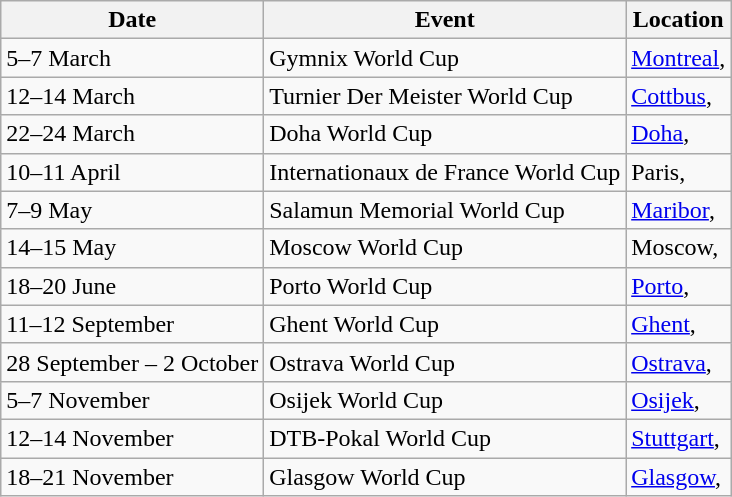<table class="wikitable sortable">
<tr>
<th>Date</th>
<th>Event</th>
<th>Location</th>
</tr>
<tr>
<td>5–7 March</td>
<td>Gymnix World Cup</td>
<td><a href='#'>Montreal</a>, </td>
</tr>
<tr>
<td>12–14 March</td>
<td>Turnier Der Meister World Cup</td>
<td><a href='#'>Cottbus</a>, </td>
</tr>
<tr>
<td>22–24 March</td>
<td>Doha World Cup</td>
<td><a href='#'>Doha</a>, </td>
</tr>
<tr>
<td>10–11 April</td>
<td>Internationaux de France World Cup</td>
<td>Paris, </td>
</tr>
<tr>
<td>7–9 May</td>
<td>Salamun Memorial World Cup</td>
<td><a href='#'>Maribor</a>, </td>
</tr>
<tr>
<td>14–15 May</td>
<td>Moscow World Cup</td>
<td>Moscow, </td>
</tr>
<tr>
<td>18–20 June</td>
<td>Porto World Cup</td>
<td><a href='#'>Porto</a>, </td>
</tr>
<tr>
<td>11–12 September</td>
<td>Ghent World Cup</td>
<td><a href='#'>Ghent</a>, </td>
</tr>
<tr>
<td>28 September – 2 October</td>
<td>Ostrava World Cup</td>
<td><a href='#'>Ostrava</a>, </td>
</tr>
<tr>
<td>5–7 November</td>
<td>Osijek World Cup</td>
<td><a href='#'>Osijek</a>, </td>
</tr>
<tr>
<td>12–14 November</td>
<td>DTB-Pokal World Cup</td>
<td><a href='#'>Stuttgart</a>, </td>
</tr>
<tr>
<td>18–21 November</td>
<td>Glasgow World Cup</td>
<td><a href='#'>Glasgow</a>, </td>
</tr>
</table>
